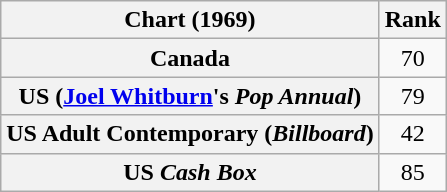<table class="wikitable sortable plainrowheaders" style="text-align:center">
<tr>
<th scope="col">Chart (1969)</th>
<th scope="col">Rank</th>
</tr>
<tr>
<th scope="row">Canada</th>
<td style="text-align:center;">70</td>
</tr>
<tr>
<th scope="row">US (<a href='#'>Joel Whitburn</a>'s <em>Pop Annual</em>)</th>
<td style="text-align:center;">79</td>
</tr>
<tr>
<th scope="row">US Adult Contemporary (<em>Billboard</em>)</th>
<td style="text-align:center;">42</td>
</tr>
<tr>
<th scope="row">US <em>Cash Box</em></th>
<td style="text-align:center;">85</td>
</tr>
</table>
